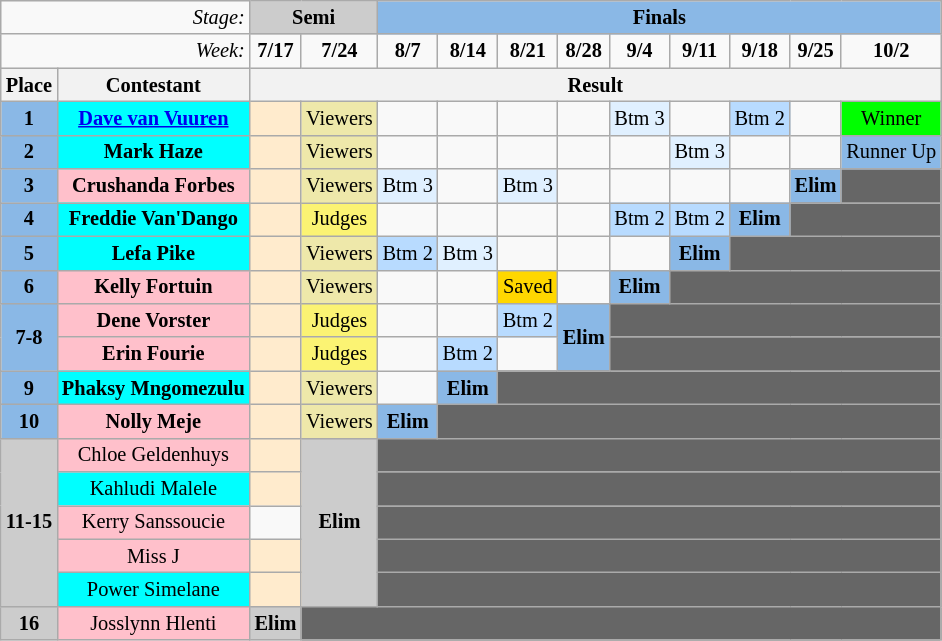<table class="wikitable" style="margin:1em auto; text-align:center; font-size:85%">
<tr>
<td align="right" colspan=2><em>Stage:</em></td>
<td bgcolor="CCCCCC" colspan=2><strong>Semi</strong></td>
<td bgcolor="8AB8E6" colspan=9><strong>Finals</strong></td>
</tr>
<tr>
<td align="right" colspan=2><em>Week:</em></td>
<td><strong>7/17</strong></td>
<td><strong>7/24</strong></td>
<td><strong>8/7</strong></td>
<td><strong>8/14</strong></td>
<td><strong>8/21</strong></td>
<td><strong>8/28</strong></td>
<td><strong>9/4</strong></td>
<td><strong>9/11</strong></td>
<td><strong>9/18</strong></td>
<td><strong>9/25</strong></td>
<td><strong>10/2</strong></td>
</tr>
<tr>
<th>Place</th>
<th>Contestant</th>
<th align="center" colspan=11>Result</th>
</tr>
<tr>
<td bgcolor="8AB8E6"><strong>1</strong></td>
<td bgcolor="cyan"><strong><a href='#'>Dave van Vuuren</a></strong></td>
<td bgcolor="#FFEBCD"></td>
<td bgcolor="palegoldenrod">Viewers</td>
<td></td>
<td></td>
<td></td>
<td></td>
<td bgcolor="E0F0FF">Btm 3</td>
<td></td>
<td bgcolor="B8DBFF">Btm 2</td>
<td></td>
<td bgcolor="lime">Winner</td>
</tr>
<tr>
<td bgcolor="8AB8E6"><strong>2</strong></td>
<td bgcolor="cyan"><strong>Mark Haze</strong></td>
<td bgcolor="#FFEBCD"></td>
<td bgcolor="palegoldenrod">Viewers</td>
<td></td>
<td></td>
<td></td>
<td></td>
<td></td>
<td bgcolor="E0F0FF">Btm 3</td>
<td></td>
<td></td>
<td style="background:#8ab8e6;">Runner Up</td>
</tr>
<tr>
<td bgcolor="8AB8E6"><strong>3</strong></td>
<td bgcolor="pink"><strong>Crushanda Forbes</strong></td>
<td bgcolor="#FFEBCD"></td>
<td bgcolor="palegoldenrod">Viewers</td>
<td bgcolor="E0F0FF">Btm 3</td>
<td></td>
<td bgcolor="E0F0FF">Btm 3</td>
<td></td>
<td></td>
<td></td>
<td></td>
<td style="background:#8ab8e6;"><strong>Elim</strong></td>
<td bgcolor="666666"></td>
</tr>
<tr>
<td bgcolor="8AB8E6"><strong>4</strong></td>
<td bgcolor="cyan"><strong>Freddie Van'Dango</strong></td>
<td bgcolor="#FFEBCD"></td>
<td bgcolor="FBF373">Judges</td>
<td></td>
<td></td>
<td></td>
<td></td>
<td bgcolor="B8DBFF">Btm 2</td>
<td bgcolor="B8DBFF">Btm 2</td>
<td style="background:#8ab8e6;"><strong>Elim</strong></td>
<td bgcolor="666666" colspan=3></td>
</tr>
<tr>
<td bgcolor="8AB8E6"><strong>5</strong></td>
<td bgcolor="cyan"><strong>Lefa Pike</strong></td>
<td bgcolor="#FFEBCD"></td>
<td bgcolor="palegoldenrod">Viewers</td>
<td bgcolor="B8DBFF">Btm 2</td>
<td bgcolor="E0F0FF">Btm 3</td>
<td></td>
<td></td>
<td></td>
<td style="background:#8ab8e6;"><strong>Elim</strong></td>
<td bgcolor="666666" colspan=4></td>
</tr>
<tr>
<td bgcolor="8AB8E6"><strong>6</strong></td>
<td bgcolor="pink"><strong>Kelly Fortuin</strong></td>
<td bgcolor="#FFEBCD"></td>
<td bgcolor="palegoldenrod">Viewers</td>
<td></td>
<td></td>
<td bgcolor="gold">Saved</td>
<td></td>
<td style="background:#8ab8e6;"><strong>Elim</strong></td>
<td bgcolor="666666" colspan=5></td>
</tr>
<tr>
<td bgcolor="8AB8E6" rowspan="2"><strong>7-8</strong></td>
<td bgcolor="pink"><strong>Dene Vorster</strong></td>
<td bgcolor="#FFEBCD"></td>
<td bgcolor="FBF373">Judges</td>
<td></td>
<td></td>
<td bgcolor="B8DBFF">Btm 2</td>
<td style="background:#8ab8e6;" rowspan="2"><strong>Elim</strong></td>
<td bgcolor="666666" colspan=6></td>
</tr>
<tr>
<td bgcolor="pink"><strong>Erin Fourie</strong></td>
<td bgcolor="#FFEBCD"></td>
<td bgcolor="FBF373">Judges</td>
<td></td>
<td bgcolor="B8DBFF">Btm 2</td>
<td></td>
<td bgcolor="666666" colspan=6></td>
</tr>
<tr>
<td bgcolor="8AB8E6"><strong>9</strong></td>
<td bgcolor="cyan"><strong>Phaksy Mngomezulu</strong></td>
<td bgcolor="#FFEBCD"></td>
<td bgcolor="palegoldenrod">Viewers</td>
<td></td>
<td style="background:#8ab8e6;"><strong>Elim</strong></td>
<td bgcolor="666666" colspan=7></td>
</tr>
<tr>
<td bgcolor="8AB8E6"><strong>10</strong></td>
<td bgcolor="pink"><strong>Nolly Meje</strong></td>
<td bgcolor="#FFEBCD"></td>
<td bgcolor="palegoldenrod">Viewers</td>
<td style="background:#8ab8e6;"><strong>Elim</strong></td>
<td bgcolor="666666" colspan=8></td>
</tr>
<tr>
<td rowspan=5 bgcolor="CCCCCC"><strong>11-15</strong></td>
<td bgcolor="pink">Chloe Geldenhuys</td>
<td bgcolor="#FFEBCD"></td>
<td rowspan=5 bgcolor="CCCCCC"><strong>Elim</strong></td>
<td bgcolor="666666" colspan=9></td>
</tr>
<tr>
<td bgcolor="cyan">Kahludi Malele</td>
<td bgcolor="#FFEBCD"></td>
<td bgcolor="666666" colspan=9></td>
</tr>
<tr>
<td bgcolor="pink">Kerry Sanssoucie</td>
<td></td>
<td bgcolor="666666" colspan=10></td>
</tr>
<tr>
<td bgcolor="pink">Miss J</td>
<td bgcolor="#FFEBCD"></td>
<td bgcolor="666666" colspan=9></td>
</tr>
<tr>
<td bgcolor="cyan">Power Simelane</td>
<td bgcolor="#FFEBCD"></td>
<td bgcolor="666666" colspan=9></td>
</tr>
<tr>
<td bgcolor="CCCCCC"><strong>16</strong></td>
<td bgcolor="pink">Josslynn Hlenti</td>
<td bgcolor="CCCCCC"><strong>Elim</strong></td>
<td bgcolor="666666" colspan=10></td>
</tr>
</table>
